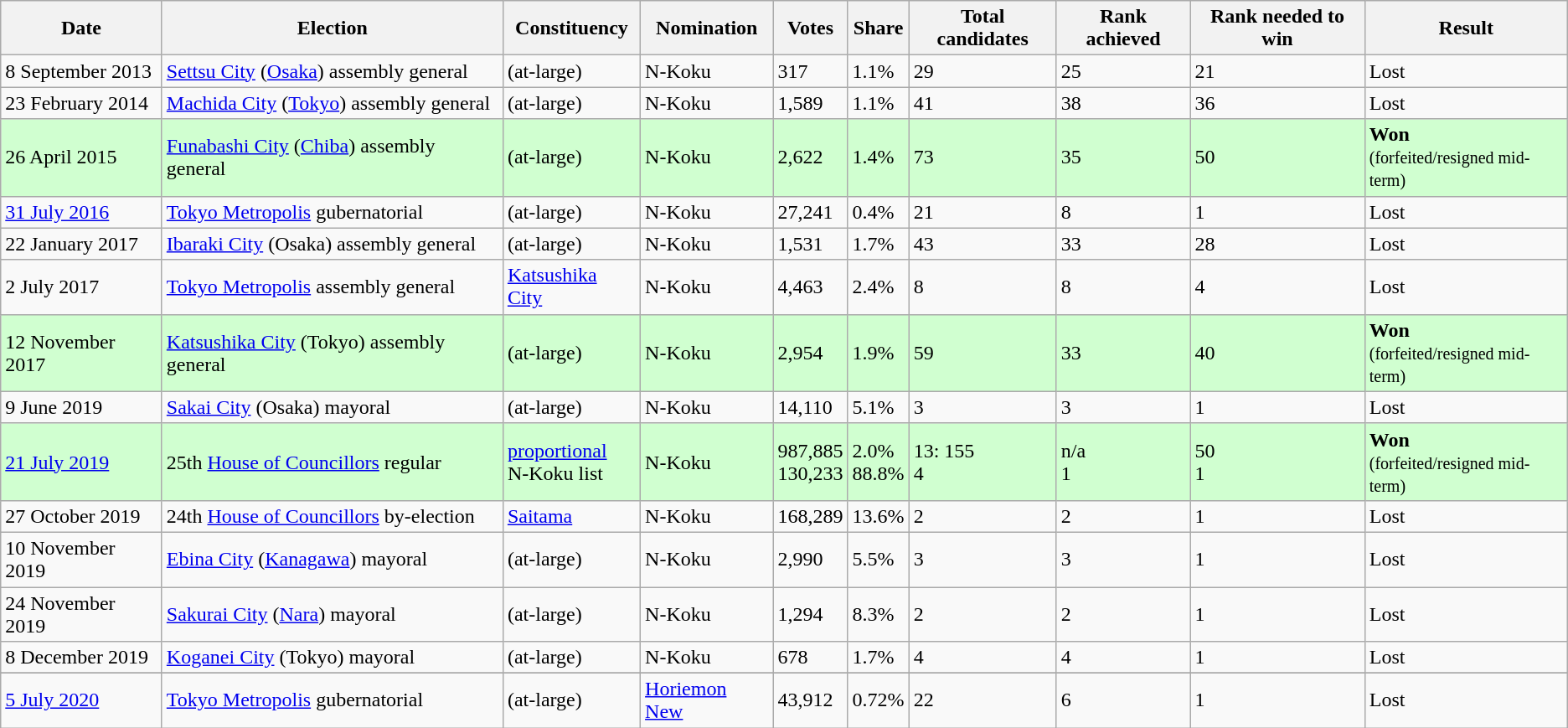<table class="wikitable">
<tr>
<th>Date</th>
<th>Election</th>
<th>Constituency</th>
<th>Nomination</th>
<th>Votes</th>
<th>Share</th>
<th>Total candidates</th>
<th>Rank achieved</th>
<th>Rank needed to win</th>
<th>Result</th>
</tr>
<tr>
<td>8 September 2013</td>
<td><a href='#'>Settsu City</a> (<a href='#'>Osaka</a>) assembly general</td>
<td>(at-large)</td>
<td>N-Koku</td>
<td>317</td>
<td>1.1%</td>
<td>29</td>
<td>25</td>
<td>21</td>
<td>Lost</td>
</tr>
<tr>
<td>23 February 2014</td>
<td><a href='#'>Machida City</a> (<a href='#'>Tokyo</a>) assembly general</td>
<td>(at-large)</td>
<td>N-Koku</td>
<td>1,589</td>
<td>1.1%</td>
<td>41</td>
<td>38</td>
<td>36</td>
<td>Lost</td>
</tr>
<tr style="background-color:#D0FFD0">
<td>26 April 2015</td>
<td><a href='#'>Funabashi City</a> (<a href='#'>Chiba</a>) assembly general</td>
<td>(at-large)</td>
<td>N-Koku</td>
<td>2,622</td>
<td>1.4%</td>
<td>73</td>
<td>35</td>
<td>50</td>
<td><strong>Won</strong><br><small>(forfeited/resigned mid-term)</small></td>
</tr>
<tr>
<td><a href='#'>31 July 2016</a></td>
<td><a href='#'>Tokyo Metropolis</a> gubernatorial</td>
<td>(at-large)</td>
<td>N-Koku</td>
<td>27,241</td>
<td>0.4%</td>
<td>21</td>
<td>8</td>
<td>1</td>
<td>Lost</td>
</tr>
<tr>
<td>22 January 2017</td>
<td><a href='#'>Ibaraki City</a> (Osaka) assembly general</td>
<td>(at-large)</td>
<td>N-Koku</td>
<td>1,531</td>
<td>1.7%</td>
<td>43</td>
<td>33</td>
<td>28</td>
<td>Lost</td>
</tr>
<tr>
<td>2 July 2017</td>
<td><a href='#'>Tokyo Metropolis</a> assembly general</td>
<td><a href='#'>Katsushika City</a></td>
<td>N-Koku</td>
<td>4,463</td>
<td>2.4%</td>
<td>8</td>
<td>8</td>
<td>4</td>
<td>Lost</td>
</tr>
<tr style="background-color:#D0FFD0">
<td>12 November 2017</td>
<td><a href='#'>Katsushika City</a> (Tokyo) assembly general</td>
<td>(at-large)</td>
<td>N-Koku</td>
<td>2,954</td>
<td>1.9%</td>
<td>59</td>
<td>33</td>
<td>40</td>
<td><strong>Won</strong><br><small>(forfeited/resigned mid-term)</small></td>
</tr>
<tr>
<td>9 June 2019</td>
<td><a href='#'>Sakai City</a> (Osaka) mayoral</td>
<td>(at-large)</td>
<td>N-Koku</td>
<td>14,110</td>
<td>5.1%</td>
<td>3</td>
<td>3</td>
<td>1</td>
<td>Lost</td>
</tr>
<tr style="background-color:#D0FFD0">
<td><a href='#'>21 July 2019</a></td>
<td>25th <a href='#'>House of Councillors</a> regular</td>
<td><a href='#'>proportional</a><br>N-Koku list</td>
<td>N-Koku</td>
<td>987,885<br>130,233</td>
<td>2.0%<br>88.8%</td>
<td>13: 155<br>4</td>
<td>n/a<br>1</td>
<td>50<br>1</td>
<td><strong>Won</strong><br><small>(forfeited/resigned mid-term)</small></td>
</tr>
<tr>
<td>27 October 2019</td>
<td>24th <a href='#'>House of Councillors</a> by-election</td>
<td><a href='#'>Saitama</a></td>
<td>N-Koku</td>
<td>168,289</td>
<td>13.6%</td>
<td>2</td>
<td>2</td>
<td>1</td>
<td>Lost</td>
</tr>
<tr>
<td>10 November 2019</td>
<td><a href='#'>Ebina City</a> (<a href='#'>Kanagawa</a>) mayoral</td>
<td>(at-large)</td>
<td>N-Koku</td>
<td>2,990</td>
<td>5.5%</td>
<td>3</td>
<td>3</td>
<td>1</td>
<td>Lost</td>
</tr>
<tr>
<td>24 November 2019</td>
<td><a href='#'>Sakurai City</a> (<a href='#'>Nara</a>) mayoral</td>
<td>(at-large)</td>
<td>N-Koku</td>
<td>1,294</td>
<td>8.3%</td>
<td>2</td>
<td>2</td>
<td>1</td>
<td>Lost</td>
</tr>
<tr>
<td>8 December 2019</td>
<td><a href='#'>Koganei City</a> (Tokyo) mayoral</td>
<td>(at-large)</td>
<td>N-Koku</td>
<td>678</td>
<td>1.7%</td>
<td>4</td>
<td>4</td>
<td>1</td>
<td>Lost</td>
</tr>
<tr style="background-color:#E0E0E0">
</tr>
<tr>
<td><a href='#'>5 July 2020</a></td>
<td><a href='#'>Tokyo Metropolis</a> gubernatorial</td>
<td>(at-large)</td>
<td><a href='#'>Horiemon New</a></td>
<td>43,912</td>
<td>0.72%</td>
<td>22</td>
<td>6</td>
<td>1</td>
<td>Lost</td>
</tr>
</table>
